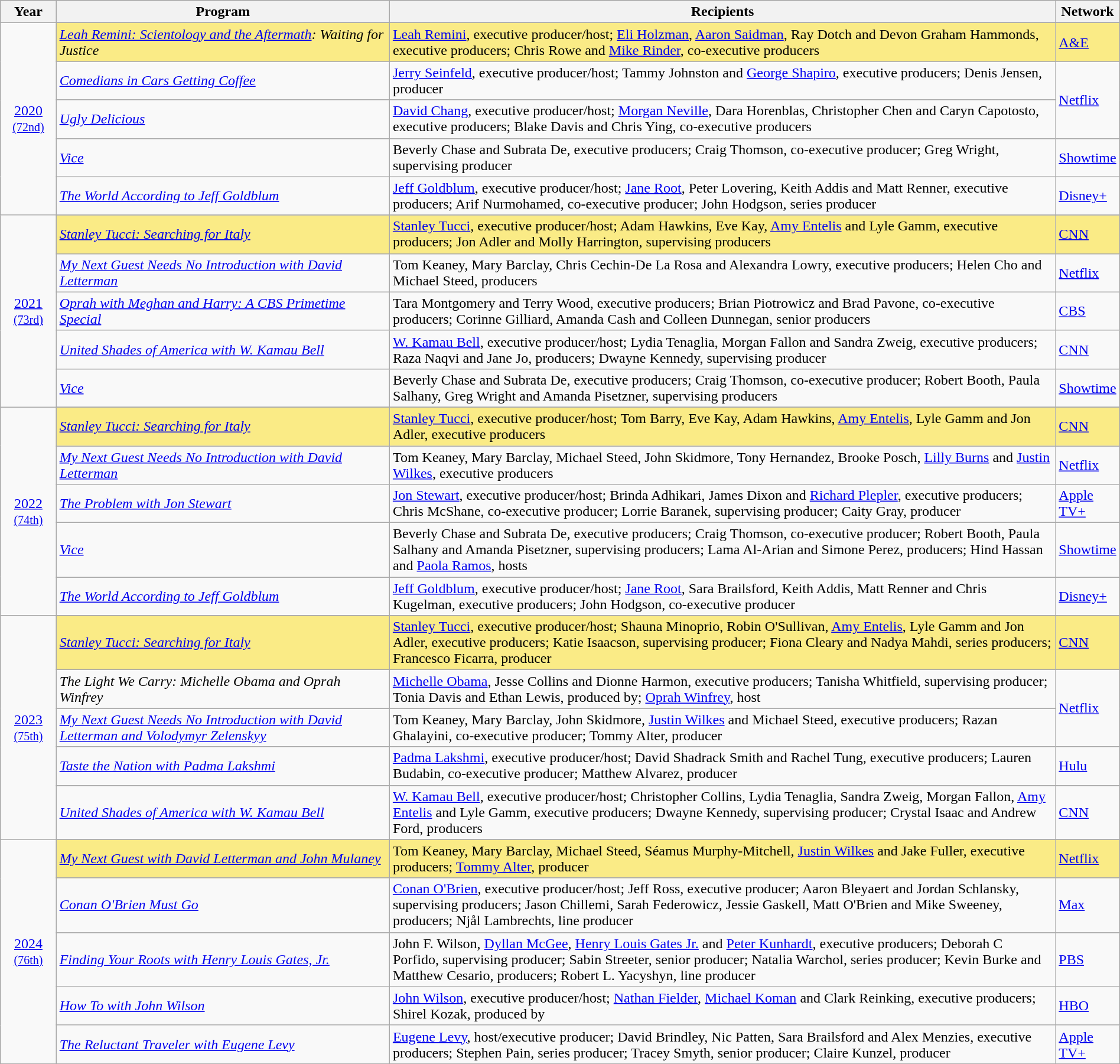<table class="wikitable" style="width:100%">
<tr bgcolor="#bebebe">
<th width="5%">Year</th>
<th width="30%">Program</th>
<th width="60%">Recipients</th>
<th width="5%">Network</th>
</tr>
<tr>
<td rowspan=6 style="text-align:center"><a href='#'>2020</a><br><small><a href='#'>(72nd)</a></small><br></td>
</tr>
<tr style="background:#FAEB86;">
<td><em><a href='#'>Leah Remini: Scientology and the Aftermath</a>: Waiting for Justice</em></td>
<td><a href='#'>Leah Remini</a>, executive producer/host; <a href='#'>Eli Holzman</a>, <a href='#'>Aaron Saidman</a>, Ray Dotch and Devon Graham Hammonds, executive producers; Chris Rowe and <a href='#'>Mike Rinder</a>, co-executive producers</td>
<td><a href='#'>A&E</a></td>
</tr>
<tr>
<td><em><a href='#'>Comedians in Cars Getting Coffee</a></em></td>
<td><a href='#'>Jerry Seinfeld</a>, executive producer/host; Tammy Johnston and <a href='#'>George Shapiro</a>, executive producers; Denis Jensen, producer</td>
<td rowspan=2><a href='#'>Netflix</a></td>
</tr>
<tr>
<td><em><a href='#'>Ugly Delicious</a></em></td>
<td><a href='#'>David Chang</a>, executive producer/host; <a href='#'>Morgan Neville</a>, Dara Horenblas, Christopher Chen and Caryn Capotosto, executive producers; Blake Davis and Chris Ying, co-executive producers</td>
</tr>
<tr>
<td><em><a href='#'>Vice</a></em></td>
<td>Beverly Chase and Subrata De, executive producers; Craig Thomson, co-executive producer; Greg Wright, supervising producer</td>
<td><a href='#'>Showtime</a></td>
</tr>
<tr>
<td><em><a href='#'>The World According to Jeff Goldblum</a></em></td>
<td><a href='#'>Jeff Goldblum</a>, executive producer/host; <a href='#'>Jane Root</a>, Peter Lovering, Keith Addis and Matt Renner, executive producers; Arif Nurmohamed, co-executive producer; John Hodgson, series producer</td>
<td><a href='#'>Disney+</a></td>
</tr>
<tr>
<td rowspan=6 style="text-align:center"><a href='#'>2021</a><br><small><a href='#'>(73rd)</a></small><br></td>
</tr>
<tr style="background:#FAEB86;">
<td><em><a href='#'>Stanley Tucci: Searching for Italy</a></em></td>
<td><a href='#'>Stanley Tucci</a>, executive producer/host; Adam Hawkins, Eve Kay, <a href='#'>Amy Entelis</a> and Lyle Gamm, executive producers; Jon Adler and Molly Harrington, supervising producers</td>
<td><a href='#'>CNN</a></td>
</tr>
<tr>
<td><em><a href='#'>My Next Guest Needs No Introduction with David Letterman</a></em></td>
<td>Tom Keaney, Mary Barclay, Chris Cechin-De La Rosa and Alexandra Lowry, executive producers; Helen Cho and Michael Steed, producers</td>
<td><a href='#'>Netflix</a></td>
</tr>
<tr>
<td><em><a href='#'>Oprah with Meghan and Harry: A CBS Primetime Special</a></em></td>
<td>Tara Montgomery and Terry Wood, executive producers; Brian Piotrowicz and Brad Pavone, co-executive producers; Corinne Gilliard, Amanda Cash and Colleen Dunnegan, senior producers</td>
<td><a href='#'>CBS</a></td>
</tr>
<tr>
<td><em><a href='#'>United Shades of America with W. Kamau Bell</a></em></td>
<td><a href='#'>W. Kamau Bell</a>, executive producer/host; Lydia Tenaglia, Morgan Fallon and Sandra Zweig, executive producers; Raza Naqvi and Jane Jo, producers; Dwayne Kennedy, supervising producer</td>
<td><a href='#'>CNN</a></td>
</tr>
<tr>
<td><em><a href='#'>Vice</a></em></td>
<td>Beverly Chase and Subrata De, executive producers; Craig Thomson, co-executive producer; Robert Booth, Paula Salhany, Greg Wright and Amanda Pisetzner, supervising producers</td>
<td><a href='#'>Showtime</a></td>
</tr>
<tr>
<td rowspan=6 style="text-align:center"><a href='#'>2022</a><br><small><a href='#'>(74th)</a></small><br></td>
</tr>
<tr style="background:#FAEB86;">
<td><em><a href='#'>Stanley Tucci: Searching for Italy</a></em></td>
<td><a href='#'>Stanley Tucci</a>, executive producer/host; Tom Barry, Eve Kay, Adam Hawkins, <a href='#'>Amy Entelis</a>, Lyle Gamm and Jon Adler, executive producers</td>
<td><a href='#'>CNN</a></td>
</tr>
<tr>
<td><em><a href='#'>My Next Guest Needs No Introduction with David Letterman</a></em></td>
<td>Tom Keaney, Mary Barclay, Michael Steed, John Skidmore, Tony Hernandez, Brooke Posch, <a href='#'>Lilly Burns</a> and <a href='#'>Justin Wilkes</a>, executive producers</td>
<td><a href='#'>Netflix</a></td>
</tr>
<tr>
<td><em><a href='#'>The Problem with Jon Stewart</a></em></td>
<td><a href='#'>Jon Stewart</a>, executive producer/host; Brinda Adhikari, James Dixon and <a href='#'>Richard Plepler</a>, executive producers; Chris McShane, co-executive producer; Lorrie Baranek, supervising producer; Caity Gray, producer</td>
<td><a href='#'>Apple TV+</a></td>
</tr>
<tr>
<td><em><a href='#'>Vice</a></em></td>
<td>Beverly Chase and Subrata De, executive producers; Craig Thomson, co-executive producer; Robert Booth, Paula Salhany and Amanda Pisetzner, supervising producers; Lama Al-Arian and Simone Perez, producers; Hind Hassan and <a href='#'>Paola Ramos</a>, hosts</td>
<td><a href='#'>Showtime</a></td>
</tr>
<tr>
<td><em><a href='#'>The World According to Jeff Goldblum</a></em></td>
<td><a href='#'>Jeff Goldblum</a>, executive producer/host; <a href='#'>Jane Root</a>, Sara Brailsford, Keith Addis, Matt Renner and Chris Kugelman, executive producers; John Hodgson, co-executive producer</td>
<td><a href='#'>Disney+</a></td>
</tr>
<tr>
<td rowspan=6 style="text-align:center"><a href='#'>2023</a><br><small><a href='#'>(75th)</a></small><br></td>
</tr>
<tr style="background:#FAEB86;">
<td><em><a href='#'>Stanley Tucci: Searching for Italy</a></em></td>
<td><a href='#'>Stanley Tucci</a>, executive producer/host; Shauna Minoprio, Robin O'Sullivan, <a href='#'>Amy Entelis</a>, Lyle Gamm and Jon Adler, executive producers; Katie Isaacson, supervising producer; Fiona Cleary and Nadya Mahdi, series producers; Francesco Ficarra, producer</td>
<td><a href='#'>CNN</a></td>
</tr>
<tr>
<td><em>The Light We Carry: Michelle Obama and Oprah Winfrey</em></td>
<td><a href='#'>Michelle Obama</a>, Jesse Collins and Dionne Harmon, executive producers; Tanisha Whitfield, supervising producer; Tonia Davis and Ethan Lewis, produced by; <a href='#'>Oprah Winfrey</a>, host</td>
<td rowspan="2"><a href='#'>Netflix</a></td>
</tr>
<tr>
<td><em><a href='#'>My Next Guest Needs No Introduction with David Letterman and Volodymyr Zelenskyy</a></em></td>
<td>Tom Keaney, Mary Barclay, John Skidmore, <a href='#'>Justin Wilkes</a> and Michael Steed, executive producers; Razan Ghalayini, co-executive producer; Tommy Alter, producer</td>
</tr>
<tr>
<td><em><a href='#'>Taste the Nation with Padma Lakshmi</a></em></td>
<td><a href='#'>Padma Lakshmi</a>, executive producer/host; David Shadrack Smith and Rachel Tung, executive producers; Lauren Budabin, co-executive producer; Matthew Alvarez, producer</td>
<td><a href='#'>Hulu</a></td>
</tr>
<tr>
<td><em><a href='#'>United Shades of America with W. Kamau Bell</a></em></td>
<td><a href='#'>W. Kamau Bell</a>, executive producer/host; Christopher Collins, Lydia Tenaglia, Sandra Zweig, Morgan Fallon, <a href='#'>Amy Entelis</a> and Lyle Gamm, executive producers; Dwayne Kennedy, supervising producer; Crystal Isaac and Andrew Ford, producers</td>
<td><a href='#'>CNN</a></td>
</tr>
<tr>
<td rowspan=6 style="text-align:center"><a href='#'>2024</a><br><small><a href='#'>(76th)</a></small><br></td>
</tr>
<tr style="background:#FAEB86;">
<td><em><a href='#'>My Next Guest with David Letterman and John Mulaney</a></em></td>
<td>Tom Keaney, Mary Barclay, Michael Steed, Séamus Murphy-Mitchell, <a href='#'>Justin Wilkes</a> and Jake Fuller, executive producers; <a href='#'>Tommy Alter</a>, producer</td>
<td><a href='#'>Netflix</a></td>
</tr>
<tr>
<td><em><a href='#'>Conan O'Brien Must Go</a></em></td>
<td><a href='#'>Conan O'Brien</a>, executive producer/host; Jeff Ross, executive producer; Aaron Bleyaert and Jordan Schlansky, supervising producers; Jason Chillemi, Sarah Federowicz, Jessie Gaskell, Matt O'Brien and Mike Sweeney, producers; Njål Lambrechts, line producer</td>
<td><a href='#'>Max</a></td>
</tr>
<tr>
<td><em><a href='#'>Finding Your Roots with Henry Louis Gates, Jr.</a></em></td>
<td>John F. Wilson, <a href='#'>Dyllan McGee</a>, <a href='#'>Henry Louis Gates Jr.</a> and <a href='#'>Peter Kunhardt</a>, executive producers; Deborah C Porfido, supervising producer; Sabin Streeter, senior producer; Natalia Warchol, series producer; Kevin Burke and Matthew Cesario, producers; Robert L. Yacyshyn, line producer</td>
<td><a href='#'>PBS</a></td>
</tr>
<tr>
<td><em><a href='#'>How To with John Wilson</a></em></td>
<td><a href='#'>John Wilson</a>, executive producer/host; <a href='#'>Nathan Fielder</a>, <a href='#'>Michael Koman</a> and Clark Reinking, executive producers; Shirel Kozak, produced by</td>
<td><a href='#'>HBO</a></td>
</tr>
<tr>
<td><em><a href='#'>The Reluctant Traveler with Eugene Levy</a></em></td>
<td><a href='#'>Eugene Levy</a>, host/executive producer; David Brindley, Nic Patten, Sara Brailsford and Alex Menzies, executive producers; Stephen Pain, series producer; Tracey Smyth, senior producer; Claire Kunzel, producer</td>
<td><a href='#'>Apple TV+</a></td>
</tr>
</table>
